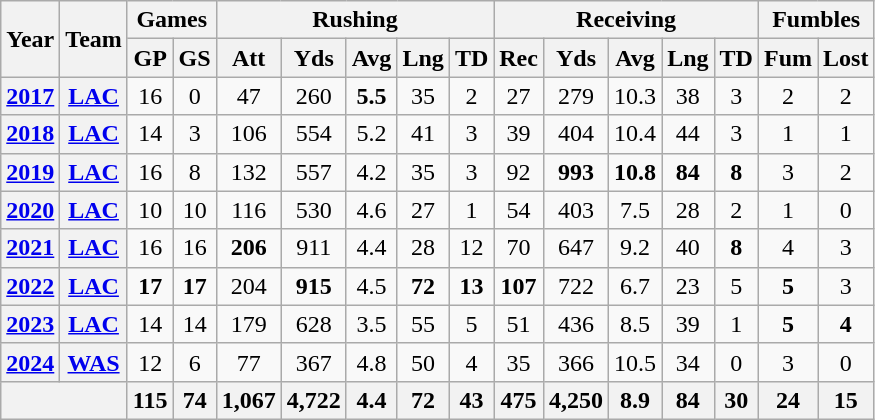<table class="wikitable" style="text-align:center;">
<tr>
<th rowspan="2">Year</th>
<th rowspan="2">Team</th>
<th colspan="2">Games</th>
<th colspan="5">Rushing</th>
<th colspan="5">Receiving</th>
<th colspan="2">Fumbles</th>
</tr>
<tr>
<th>GP</th>
<th>GS</th>
<th>Att</th>
<th>Yds</th>
<th>Avg</th>
<th>Lng</th>
<th>TD</th>
<th>Rec</th>
<th>Yds</th>
<th>Avg</th>
<th>Lng</th>
<th>TD</th>
<th>Fum</th>
<th>Lost</th>
</tr>
<tr>
<th><a href='#'>2017</a></th>
<th><a href='#'>LAC</a></th>
<td>16</td>
<td>0</td>
<td>47</td>
<td>260</td>
<td><strong>5.5</strong></td>
<td>35</td>
<td>2</td>
<td>27</td>
<td>279</td>
<td>10.3</td>
<td>38</td>
<td>3</td>
<td>2</td>
<td>2</td>
</tr>
<tr>
<th><a href='#'>2018</a></th>
<th><a href='#'>LAC</a></th>
<td>14</td>
<td>3</td>
<td>106</td>
<td>554</td>
<td>5.2</td>
<td>41</td>
<td>3</td>
<td>39</td>
<td>404</td>
<td>10.4</td>
<td>44</td>
<td>3</td>
<td>1</td>
<td>1</td>
</tr>
<tr>
<th><a href='#'>2019</a></th>
<th><a href='#'>LAC</a></th>
<td>16</td>
<td>8</td>
<td>132</td>
<td>557</td>
<td>4.2</td>
<td>35</td>
<td>3</td>
<td>92</td>
<td><strong>993</strong></td>
<td><strong>10.8</strong></td>
<td><strong>84</strong></td>
<td><strong>8</strong></td>
<td>3</td>
<td>2</td>
</tr>
<tr>
<th><a href='#'>2020</a></th>
<th><a href='#'>LAC</a></th>
<td>10</td>
<td>10</td>
<td>116</td>
<td>530</td>
<td>4.6</td>
<td>27</td>
<td>1</td>
<td>54</td>
<td>403</td>
<td>7.5</td>
<td>28</td>
<td>2</td>
<td>1</td>
<td>0</td>
</tr>
<tr>
<th><a href='#'>2021</a></th>
<th><a href='#'>LAC</a></th>
<td>16</td>
<td>16</td>
<td><strong>206</strong></td>
<td>911</td>
<td>4.4</td>
<td>28</td>
<td>12</td>
<td>70</td>
<td>647</td>
<td>9.2</td>
<td>40</td>
<td><strong>8</strong></td>
<td>4</td>
<td>3</td>
</tr>
<tr>
<th><a href='#'>2022</a></th>
<th><a href='#'>LAC</a></th>
<td><strong>17</strong></td>
<td><strong>17</strong></td>
<td>204</td>
<td><strong>915</strong></td>
<td>4.5</td>
<td><strong>72</strong></td>
<td><strong>13</strong></td>
<td><strong>107</strong></td>
<td>722</td>
<td>6.7</td>
<td>23</td>
<td>5</td>
<td><strong>5</strong></td>
<td>3</td>
</tr>
<tr>
<th><a href='#'>2023</a></th>
<th><a href='#'>LAC</a></th>
<td>14</td>
<td>14</td>
<td>179</td>
<td>628</td>
<td>3.5</td>
<td>55</td>
<td>5</td>
<td>51</td>
<td>436</td>
<td>8.5</td>
<td>39</td>
<td>1</td>
<td><strong>5</strong></td>
<td><strong>4</strong></td>
</tr>
<tr>
<th><a href='#'>2024</a></th>
<th><a href='#'>WAS</a></th>
<td>12</td>
<td>6</td>
<td>77</td>
<td>367</td>
<td>4.8</td>
<td>50</td>
<td>4</td>
<td>35</td>
<td>366</td>
<td>10.5</td>
<td>34</td>
<td>0</td>
<td>3</td>
<td>0</td>
</tr>
<tr>
<th colspan="2"></th>
<th>115</th>
<th>74</th>
<th>1,067</th>
<th>4,722</th>
<th>4.4</th>
<th>72</th>
<th>43</th>
<th>475</th>
<th>4,250</th>
<th>8.9</th>
<th>84</th>
<th>30</th>
<th>24</th>
<th>15</th>
</tr>
</table>
